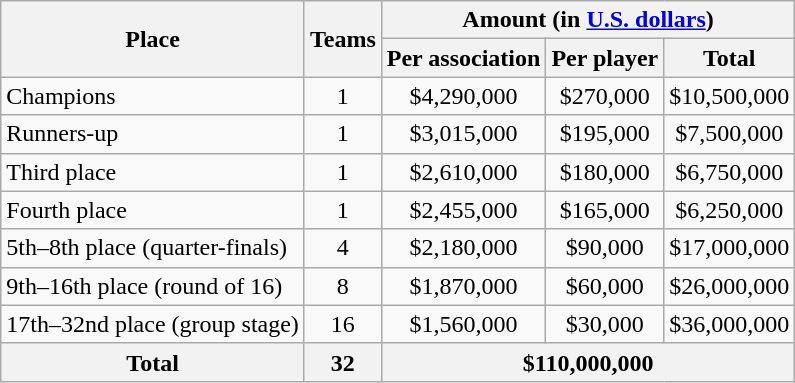<table class="wikitable sortable" style="text-align:center;">
<tr>
<th rowspan="2">Place</th>
<th rowspan="2">Teams</th>
<th colspan="3">Amount (in <a href='#'>U.S. dollars</a>)</th>
</tr>
<tr>
<th>Per association</th>
<th>Per player </th>
<th>Total</th>
</tr>
<tr>
<td style="text-align:left;">Champions</td>
<td>1</td>
<td>$4,290,000</td>
<td>$270,000</td>
<td>$10,500,000</td>
</tr>
<tr>
<td style="text-align:left;">Runners-up</td>
<td>1</td>
<td>$3,015,000</td>
<td>$195,000</td>
<td>$7,500,000</td>
</tr>
<tr>
<td style="text-align:left;">Third place</td>
<td>1</td>
<td>$2,610,000</td>
<td>$180,000</td>
<td>$6,750,000</td>
</tr>
<tr>
<td style="text-align:left;">Fourth place</td>
<td>1</td>
<td>$2,455,000</td>
<td>$165,000</td>
<td>$6,250,000</td>
</tr>
<tr>
<td style="text-align:left;">5th–8th place (quarter-finals)</td>
<td>4</td>
<td>$2,180,000</td>
<td>$90,000</td>
<td>$17,000,000</td>
</tr>
<tr>
<td style="text-align:left;">9th–16th place (round of 16)</td>
<td>8</td>
<td>$1,870,000</td>
<td>$60,000</td>
<td>$26,000,000</td>
</tr>
<tr>
<td style="text-align:left;">17th–32nd place (group stage)</td>
<td>16</td>
<td>$1,560,000</td>
<td>$30,000</td>
<td>$36,000,000</td>
</tr>
<tr>
<th>Total</th>
<th>32</th>
<th colspan="3">$110,000,000</th>
</tr>
</table>
